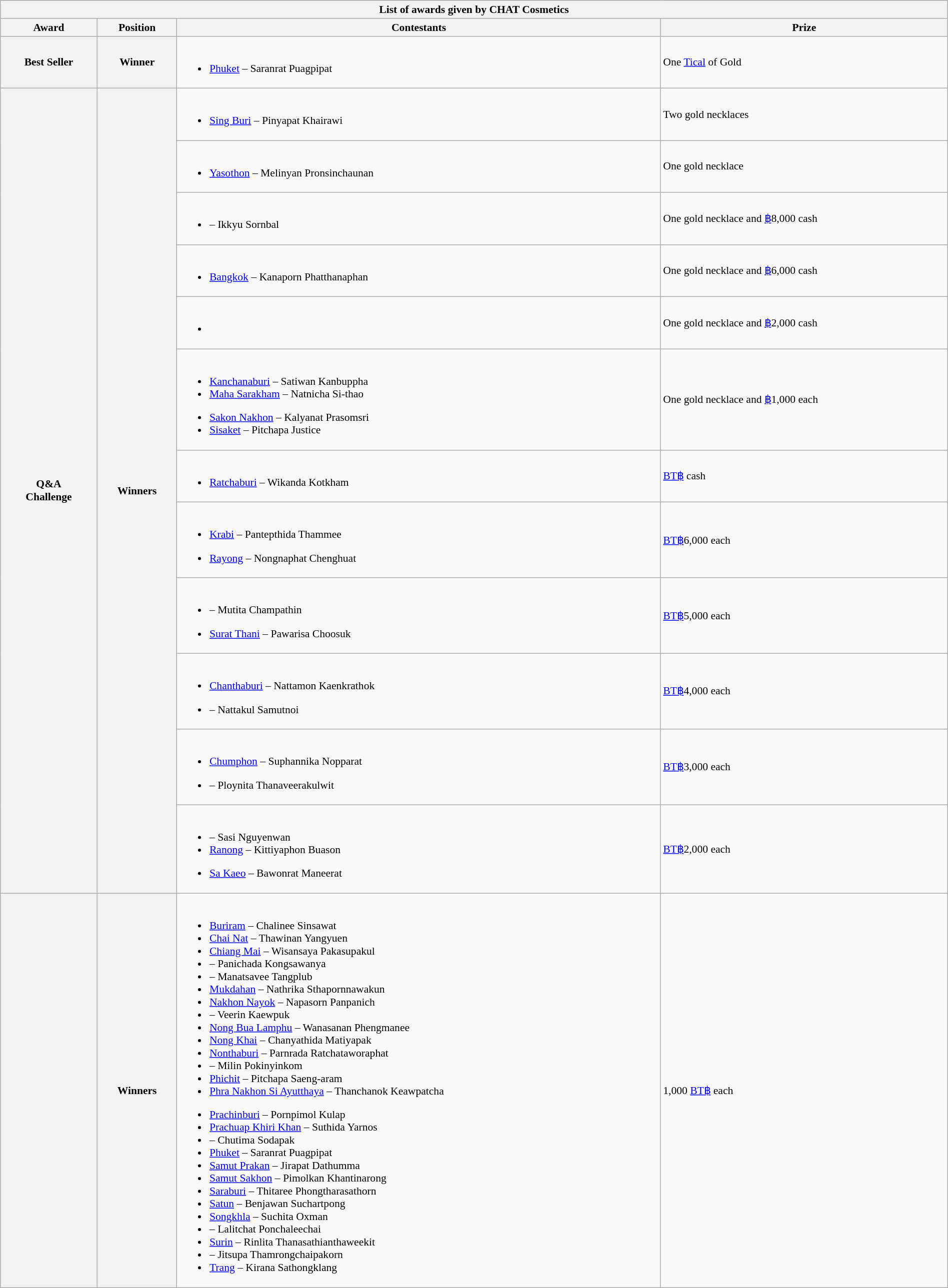<table role="presentation" class="wikitable mw-collapsible mw-collapsed" style="font-size: 90%; width: 100%">
<tr>
<th colspan=4>List of awards given by CHAT Cosmetics</th>
</tr>
<tr>
<th>Award</th>
<th>Position</th>
<th>Contestants</th>
<th>Prize</th>
</tr>
<tr>
<th>Best Seller</th>
<th>Winner</th>
<td><br><ul><li><a href='#'>Phuket</a> – Saranrat Puagpipat</li></ul></td>
<td>One <a href='#'>Tical</a> of Gold</td>
</tr>
<tr>
<th rowspan=12>Q&A<br>Challenge</th>
<th rowspan=12>Winners</th>
<td><br><ul><li><a href='#'>Sing Buri</a> – Pinyapat Khairawi</li></ul></td>
<td>Two gold necklaces</td>
</tr>
<tr>
<td><br><ul><li><a href='#'>Yasothon</a> – Melinyan Pronsinchaunan</li></ul></td>
<td>One gold necklace</td>
</tr>
<tr>
<td><br><ul><li> – Ikkyu Sornbal</li></ul></td>
<td>One gold necklace and <a href='#'>฿</a>8,000 cash</td>
</tr>
<tr>
<td><br><ul><li><a href='#'>Bangkok</a> – Kanaporn Phatthanaphan</li></ul></td>
<td>One gold necklace and <a href='#'>฿</a>6,000  cash</td>
</tr>
<tr>
<td><br><ul><li></li></ul></td>
<td>One gold necklace and <a href='#'>฿</a>2,000 cash</td>
</tr>
<tr>
<td><br><ul><li><a href='#'>Kanchanaburi</a> – Satiwan Kanbuppha</li><li><a href='#'>Maha Sarakham</a> – Natnicha Si-thao</li></ul><ul><li><a href='#'>Sakon Nakhon</a> – Kalyanat Prasomsri</li><li><a href='#'>Sisaket</a> – Pitchapa Justice</li></ul></td>
<td>One gold necklace and <a href='#'>฿</a>1,000 each</td>
</tr>
<tr>
<td><br><ul><li><a href='#'>Ratchaburi</a> – Wikanda Kotkham</li></ul></td>
<td><a href='#'>BT฿</a> cash</td>
</tr>
<tr>
<td><br><ul><li><a href='#'>Krabi</a> – Pantepthida Thammee</li></ul><ul><li><a href='#'>Rayong</a> – Nongnaphat Chenghuat</li></ul></td>
<td><a href='#'>BT฿</a>6,000 each</td>
</tr>
<tr>
<td><br><ul><li> – Mutita Champathin</li></ul><ul><li><a href='#'>Surat Thani</a> – Pawarisa Choosuk</li></ul></td>
<td><a href='#'>BT฿</a>5,000 each</td>
</tr>
<tr>
<td><br><ul><li><a href='#'>Chanthaburi</a> – Nattamon Kaenkrathok</li></ul><ul><li> – Nattakul Samutnoi</li></ul></td>
<td><a href='#'>BT฿</a>4,000 each</td>
</tr>
<tr>
<td><br><ul><li><a href='#'>Chumphon</a> – Suphannika Nopparat</li></ul><ul><li> – Ploynita Thanaveerakulwit</li></ul></td>
<td><a href='#'>BT฿</a>3,000 each</td>
</tr>
<tr>
<td><br><ul><li> – Sasi Nguyenwan</li><li><a href='#'>Ranong</a> – Kittiyaphon Buason</li></ul><ul><li><a href='#'>Sa Kaeo</a> – 	Bawonrat Maneerat</li></ul></td>
<td><a href='#'>BT฿</a>2,000 each</td>
</tr>
<tr>
<th></th>
<th>Winners</th>
<td><br><ul><li><a href='#'>Buriram</a> – Chalinee Sinsawat</li><li><a href='#'>Chai Nat</a> – Thawinan Yangyuen</li><li><a href='#'>Chiang Mai</a> – Wisansaya Pakasupakul</li><li> – Panichada Kongsawanya</li><li> – Manatsavee Tangplub</li><li><a href='#'>Mukdahan</a> – Nathrika Sthapornnawakun</li><li><a href='#'>Nakhon Nayok</a> – Napasorn Panpanich</li><li> – Veerin Kaewpuk</li><li><a href='#'>Nong Bua Lamphu</a> – Wanasanan Phengmanee</li><li><a href='#'>Nong Khai</a> – Chanyathida Matiyapak</li><li><a href='#'>Nonthaburi</a> – Parnrada Ratchataworaphat</li><li> – Milin Pokinyinkom</li><li><a href='#'>Phichit</a> – Pitchapa Saeng-aram</li><li><a href='#'>Phra Nakhon Si Ayutthaya</a> – Thanchanok Keawpatcha</li></ul><ul><li><a href='#'>Prachinburi</a> – Pornpimol Kulap</li><li><a href='#'>Prachuap Khiri Khan</a> – Suthida Yarnos</li><li> – Chutima Sodapak</li><li><a href='#'>Phuket</a> – Saranrat Puagpipat</li><li><a href='#'>Samut Prakan</a> – Jirapat Dathumma</li><li><a href='#'>Samut Sakhon</a> – Pimolkan Khantinarong</li><li><a href='#'>Saraburi</a> – Thitaree Phongtharasathorn</li><li><a href='#'>Satun</a> – Benjawan Suchartpong</li><li><a href='#'>Songkhla</a> – Suchita Oxman</li><li> – Lalitchat Ponchaleechai</li><li><a href='#'>Surin</a> – Rinlita Thanasathianthaweekit</li><li> – Jitsupa Thamrongchaipakorn</li><li><a href='#'>Trang</a> – Kirana Sathongklang</li></ul></td>
<td>1,000 <a href='#'>BT฿</a> each</td>
</tr>
</table>
